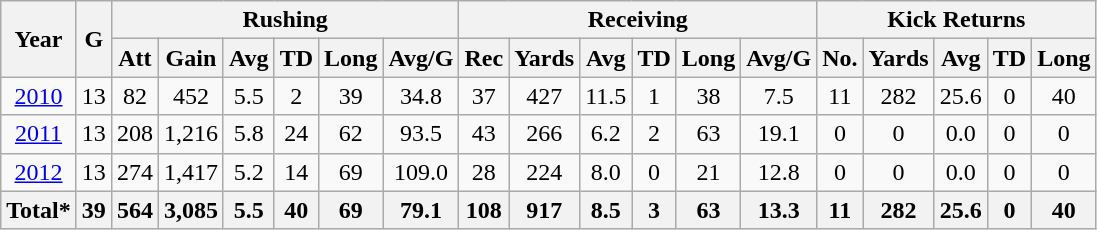<table class=wikitable style="text-align:center;">
<tr>
<th rowspan=2>Year</th>
<th rowspan=2>G</th>
<th colspan=6>Rushing</th>
<th colspan=6>Receiving</th>
<th colspan=5>Kick Returns</th>
</tr>
<tr>
<th>Att</th>
<th>Gain</th>
<th>Avg</th>
<th>TD</th>
<th>Long</th>
<th>Avg/G</th>
<th>Rec</th>
<th>Yards</th>
<th>Avg</th>
<th>TD</th>
<th>Long</th>
<th>Avg/G</th>
<th>No.</th>
<th>Yards</th>
<th>Avg</th>
<th>TD</th>
<th>Long</th>
</tr>
<tr>
<td><a href='#'>2010</a></td>
<td>13</td>
<td>82</td>
<td>452</td>
<td>5.5</td>
<td>2</td>
<td>39</td>
<td>34.8</td>
<td>37</td>
<td>427</td>
<td>11.5</td>
<td>1</td>
<td>38</td>
<td>7.5</td>
<td>11</td>
<td>282</td>
<td>25.6</td>
<td>0</td>
<td>40</td>
</tr>
<tr>
<td><a href='#'>2011</a></td>
<td>13</td>
<td>208</td>
<td>1,216</td>
<td>5.8</td>
<td>24</td>
<td>62</td>
<td>93.5</td>
<td>43</td>
<td>266</td>
<td>6.2</td>
<td>2</td>
<td>63</td>
<td>19.1</td>
<td>0</td>
<td>0</td>
<td>0.0</td>
<td>0</td>
<td>0</td>
</tr>
<tr>
<td><a href='#'>2012</a></td>
<td>13</td>
<td>274</td>
<td>1,417</td>
<td>5.2</td>
<td>14</td>
<td>69</td>
<td>109.0</td>
<td>28</td>
<td>224</td>
<td>8.0</td>
<td>0</td>
<td>21</td>
<td>12.8</td>
<td>0</td>
<td>0</td>
<td>0.0</td>
<td>0</td>
<td>0</td>
</tr>
<tr>
<th colspan=1>Total*</th>
<th>39</th>
<th>564</th>
<th>3,085</th>
<th>5.5</th>
<th>40</th>
<th>69</th>
<th>79.1</th>
<th>108</th>
<th>917</th>
<th>8.5</th>
<th>3</th>
<th>63</th>
<th>13.3</th>
<th>11</th>
<th>282</th>
<th>25.6</th>
<th>0</th>
<th>40</th>
</tr>
</table>
